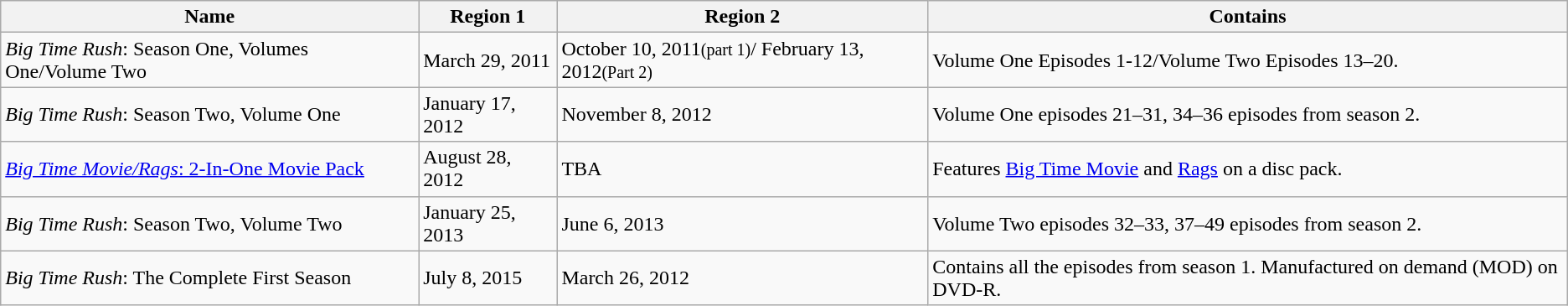<table class="wikitable">
<tr>
<th>Name</th>
<th>Region 1</th>
<th>Region 2</th>
<th>Contains</th>
</tr>
<tr>
<td><em>Big Time Rush</em>: Season One, Volumes One/Volume Two</td>
<td>March 29, 2011</td>
<td>October 10, 2011<small>(part 1)</small>/ February 13, 2012<small>(Part 2)</small></td>
<td>Volume One Episodes 1-12/Volume Two Episodes 13–20.</td>
</tr>
<tr>
<td><em>Big Time Rush</em>: Season Two, Volume One</td>
<td>January 17, 2012</td>
<td>November 8, 2012</td>
<td>Volume One episodes 21–31, 34–36 episodes from season 2.</td>
</tr>
<tr>
<td><a href='#'><em>Big Time Movie/Rags</em>: 2-In-One Movie Pack</a></td>
<td>August 28, 2012</td>
<td>TBA</td>
<td>Features <a href='#'>Big Time Movie</a> and <a href='#'>Rags</a> on a disc pack.</td>
</tr>
<tr>
<td><em>Big Time Rush</em>: Season Two, Volume Two</td>
<td>January 25, 2013</td>
<td>June 6, 2013</td>
<td>Volume Two episodes 32–33, 37–49 episodes from season 2.</td>
</tr>
<tr>
<td><em>Big Time Rush</em>: The Complete First Season</td>
<td>July 8, 2015</td>
<td>March 26, 2012</td>
<td>Contains all the episodes from season 1. Manufactured on demand (MOD) on DVD-R.</td>
</tr>
</table>
